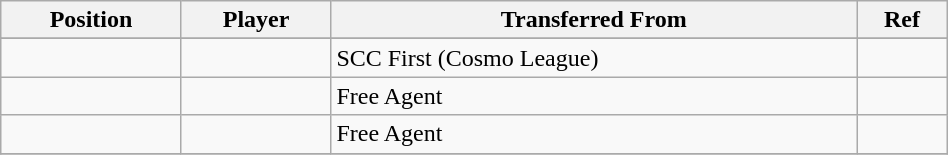<table class="wikitable sortable" style="width:50%; text-align:center; font-size:100%; text-align:left;">
<tr>
<th><strong>Position</strong></th>
<th><strong>Player</strong></th>
<th><strong>Transferred From</strong></th>
<th><strong>Ref</strong></th>
</tr>
<tr>
</tr>
<tr>
<td></td>
<td></td>
<td> SCC First (Cosmo League)</td>
<td></td>
</tr>
<tr>
<td></td>
<td></td>
<td>Free Agent</td>
<td></td>
</tr>
<tr>
<td></td>
<td></td>
<td>Free Agent</td>
<td></td>
</tr>
<tr>
</tr>
</table>
